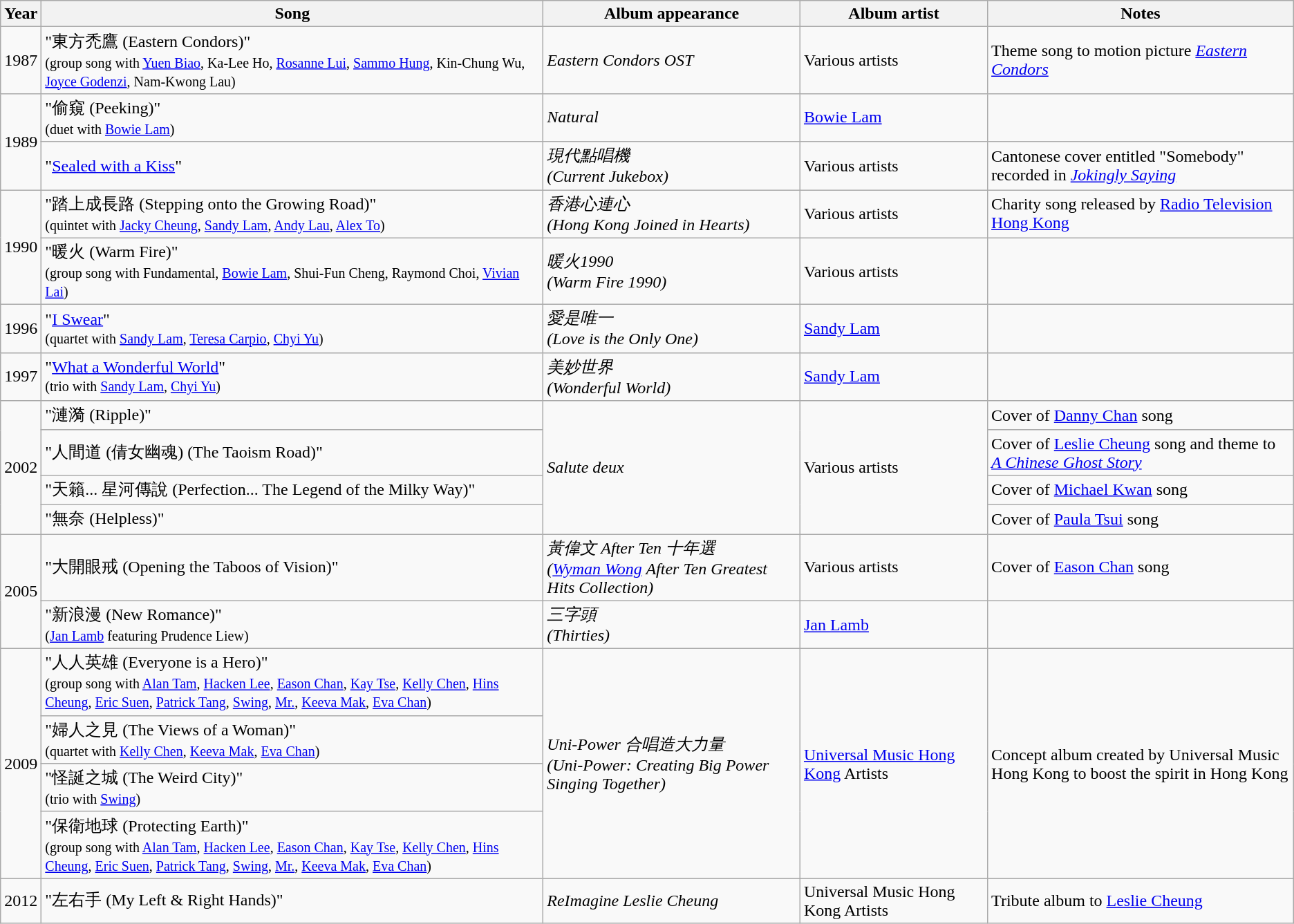<table class="wikitable">
<tr>
<th width="#">Year</th>
<th width="500px">Song</th>
<th width="250px">Album appearance</th>
<th width="180px">Album artist</th>
<th width="300px">Notes</th>
</tr>
<tr>
<td>1987</td>
<td>"東方禿鷹 (Eastern Condors)"<br><small>(group song with <a href='#'>Yuen Biao</a>, Ka-Lee Ho, <a href='#'>Rosanne Lui</a>, <a href='#'>Sammo Hung</a>, Kin-Chung Wu, <a href='#'>Joyce Godenzi</a>, Nam-Kwong Lau)</small></td>
<td><em>Eastern Condors OST</em></td>
<td>Various artists</td>
<td>Theme song to motion picture <em><a href='#'>Eastern Condors</a></em></td>
</tr>
<tr>
<td rowspan="2">1989</td>
<td>"偷窺 (Peeking)"<br><small>(duet with <a href='#'>Bowie Lam</a>)</small></td>
<td><em>Natural</em></td>
<td><a href='#'>Bowie Lam</a></td>
<td></td>
</tr>
<tr>
<td>"<a href='#'>Sealed with a Kiss</a>"</td>
<td><em>現代點唱機<br>(Current Jukebox)</em></td>
<td>Various artists</td>
<td>Cantonese cover entitled "Somebody" recorded in <em><a href='#'>Jokingly Saying</a></em></td>
</tr>
<tr>
<td rowspan="2">1990</td>
<td>"踏上成長路 (Stepping onto the Growing Road)"<br><small>(quintet with <a href='#'>Jacky Cheung</a>, <a href='#'>Sandy Lam</a>, <a href='#'>Andy Lau</a>, <a href='#'>Alex To</a>)</small></td>
<td><em>香港心連心<br>(Hong Kong Joined in Hearts)</em></td>
<td>Various artists</td>
<td>Charity song released by <a href='#'>Radio Television Hong Kong</a></td>
</tr>
<tr>
<td>"暖火 (Warm Fire)"<br><small>(group song with Fundamental, <a href='#'>Bowie Lam</a>, Shui-Fun Cheng, Raymond Choi, <a href='#'>Vivian Lai</a>)</small></td>
<td><em>暖火1990<br>(Warm Fire 1990)</em></td>
<td>Various artists</td>
<td></td>
</tr>
<tr>
<td>1996</td>
<td>"<a href='#'>I Swear</a>"<br><small>(quartet with <a href='#'>Sandy Lam</a>, <a href='#'>Teresa Carpio</a>, <a href='#'>Chyi Yu</a>)</small></td>
<td><em>愛是唯一<br>(Love is the Only One)</em></td>
<td><a href='#'>Sandy Lam</a></td>
<td></td>
</tr>
<tr>
<td>1997</td>
<td>"<a href='#'>What a Wonderful World</a>"<br><small>(trio with <a href='#'>Sandy Lam</a>, <a href='#'>Chyi Yu</a>)</small></td>
<td><em>美妙世界<br>(Wonderful World)</em></td>
<td><a href='#'>Sandy Lam</a></td>
<td></td>
</tr>
<tr>
<td rowspan="4">2002</td>
<td>"漣漪 (Ripple)"</td>
<td rowspan="4"><em>Salute deux</em></td>
<td rowspan="4">Various artists</td>
<td>Cover of <a href='#'>Danny Chan</a> song</td>
</tr>
<tr>
<td>"人間道 (倩女幽魂) (The Taoism Road)"</td>
<td>Cover of <a href='#'>Leslie Cheung</a> song and theme to <em><a href='#'>A Chinese Ghost Story</a></em></td>
</tr>
<tr>
<td>"天籟... 星河傳說 (Perfection... The Legend of the Milky Way)"</td>
<td>Cover of <a href='#'>Michael Kwan</a> song</td>
</tr>
<tr>
<td>"無奈 (Helpless)"</td>
<td>Cover of <a href='#'>Paula Tsui</a> song</td>
</tr>
<tr>
<td rowspan="2">2005</td>
<td>"大開眼戒 (Opening the Taboos of Vision)"</td>
<td><em>黃偉文 After Ten 十年選<br>(<a href='#'>Wyman Wong</a> After Ten Greatest Hits Collection)</em></td>
<td>Various artists</td>
<td>Cover of <a href='#'>Eason Chan</a> song</td>
</tr>
<tr>
<td>"新浪漫 (New Romance)"<br><small>(<a href='#'>Jan Lamb</a> featuring Prudence Liew)</small></td>
<td><em>三字頭<br>(Thirties)</em></td>
<td><a href='#'>Jan Lamb</a></td>
<td></td>
</tr>
<tr>
<td rowspan="4">2009</td>
<td>"人人英雄 (Everyone is a Hero)"<br><small>(group song with <a href='#'>Alan Tam</a>, <a href='#'>Hacken Lee</a>, <a href='#'>Eason Chan</a>, <a href='#'>Kay Tse</a>, <a href='#'>Kelly Chen</a>, <a href='#'>Hins Cheung</a>, <a href='#'>Eric Suen</a>, <a href='#'>Patrick Tang</a>, <a href='#'>Swing</a>, <a href='#'>Mr.</a>, <a href='#'>Keeva Mak</a>, <a href='#'>Eva Chan</a>)</small></td>
<td rowspan="4"><em>Uni-Power 合唱造大力量<br>(Uni-Power: Creating Big Power Singing Together)</em></td>
<td rowspan="4"><a href='#'>Universal Music Hong Kong</a> Artists</td>
<td rowspan="4">Concept album created by Universal Music Hong Kong to boost the spirit in Hong Kong</td>
</tr>
<tr>
<td>"婦人之見 (The Views of a Woman)"<br><small>(quartet with <a href='#'>Kelly Chen</a>, <a href='#'>Keeva Mak</a>, <a href='#'>Eva Chan</a>)</small></td>
</tr>
<tr>
<td>"怪誕之城 (The Weird City)"<br><small>(trio with <a href='#'>Swing</a>)</small></td>
</tr>
<tr>
<td>"保衛地球 (Protecting Earth)"<br><small>(group song with <a href='#'>Alan Tam</a>, <a href='#'>Hacken Lee</a>, <a href='#'>Eason Chan</a>, <a href='#'>Kay Tse</a>, <a href='#'>Kelly Chen</a>, <a href='#'>Hins Cheung</a>, <a href='#'>Eric Suen</a>, <a href='#'>Patrick Tang</a>, <a href='#'>Swing</a>, <a href='#'>Mr.</a>, <a href='#'>Keeva Mak</a>, <a href='#'>Eva Chan</a>)</small></td>
</tr>
<tr>
<td>2012</td>
<td>"左右手 (My Left & Right Hands)"</td>
<td><em>ReImagine Leslie Cheung</em></td>
<td>Universal Music Hong Kong Artists</td>
<td>Tribute album to <a href='#'>Leslie Cheung</a></td>
</tr>
</table>
